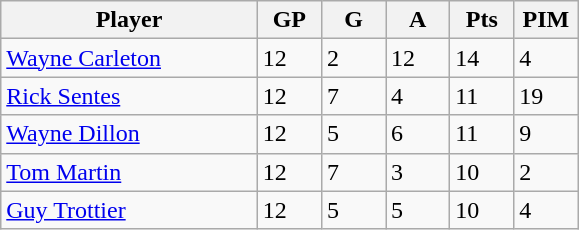<table class="wikitable">
<tr>
<th bgcolor="#DDDDFF" width="40%">Player</th>
<th bgcolor="#DDDDFF" width="10%">GP</th>
<th bgcolor="#DDDDFF" width="10%">G</th>
<th bgcolor="#DDDDFF" width="10%">A</th>
<th bgcolor="#DDDDFF" width="10%">Pts</th>
<th bgcolor="#DDDDFF" width="10%">PIM</th>
</tr>
<tr>
<td><a href='#'>Wayne Carleton</a></td>
<td>12</td>
<td>2</td>
<td>12</td>
<td>14</td>
<td>4</td>
</tr>
<tr>
<td><a href='#'>Rick Sentes</a></td>
<td>12</td>
<td>7</td>
<td>4</td>
<td>11</td>
<td>19</td>
</tr>
<tr>
<td><a href='#'>Wayne Dillon</a></td>
<td>12</td>
<td>5</td>
<td>6</td>
<td>11</td>
<td>9</td>
</tr>
<tr>
<td><a href='#'>Tom Martin</a></td>
<td>12</td>
<td>7</td>
<td>3</td>
<td>10</td>
<td>2</td>
</tr>
<tr>
<td><a href='#'>Guy Trottier</a></td>
<td>12</td>
<td>5</td>
<td>5</td>
<td>10</td>
<td>4</td>
</tr>
</table>
